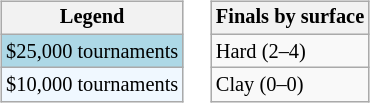<table>
<tr valign=top>
<td><br><table class=wikitable style="font-size:85%">
<tr>
<th>Legend</th>
</tr>
<tr style="background:lightblue;">
<td>$25,000 tournaments</td>
</tr>
<tr style="background:#f0f8ff;">
<td>$10,000 tournaments</td>
</tr>
</table>
</td>
<td><br><table class=wikitable style="font-size:85%">
<tr>
<th>Finals by surface</th>
</tr>
<tr>
<td>Hard (2–4)</td>
</tr>
<tr>
<td>Clay (0–0)</td>
</tr>
</table>
</td>
</tr>
</table>
